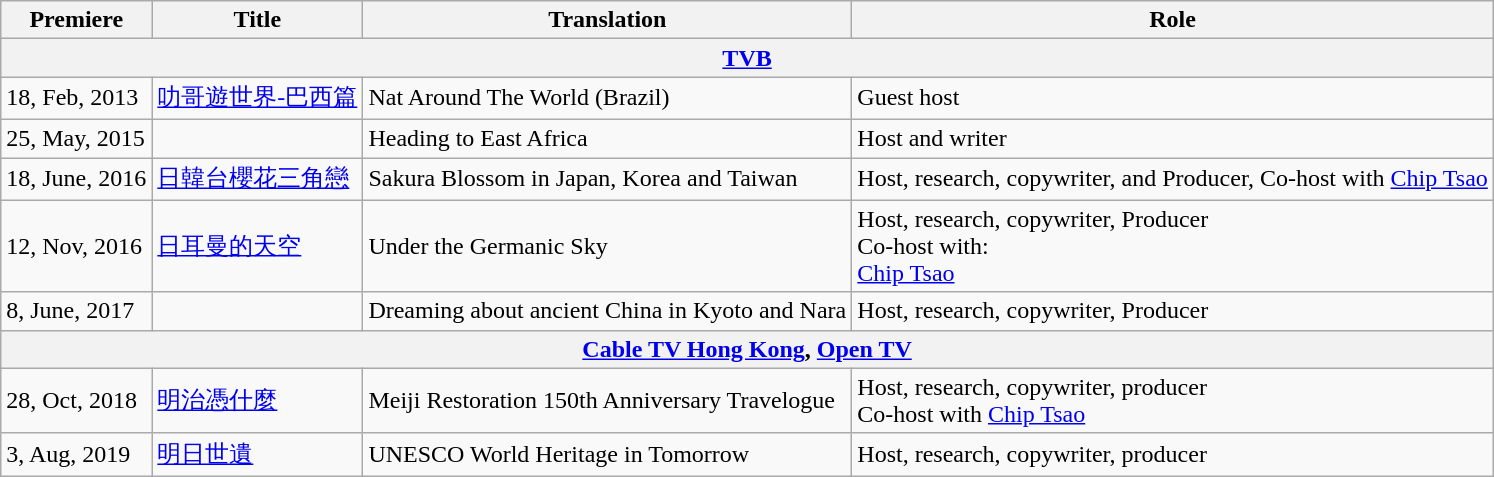<table class="wikitable sortable mw-collapsible">
<tr>
<th>Premiere</th>
<th>Title</th>
<th>Translation</th>
<th>Role</th>
</tr>
<tr>
<th colspan="4"><a href='#'>TVB</a></th>
</tr>
<tr>
<td>18, Feb, 2013</td>
<td><a href='#'>叻哥遊世界-巴西篇</a></td>
<td>Nat Around The World (Brazil)</td>
<td>Guest host</td>
</tr>
<tr>
<td>25, May, 2015</td>
<td></td>
<td>Heading to East Africa</td>
<td>Host and writer</td>
</tr>
<tr>
<td>18, June, 2016</td>
<td><a href='#'>日韓台櫻花三角戀</a></td>
<td>Sakura Blossom in Japan, Korea and Taiwan</td>
<td>Host, research, copywriter, and Producer, Co-host with <a href='#'>Chip Tsao</a></td>
</tr>
<tr>
<td>12, Nov, 2016</td>
<td><a href='#'>日耳曼的天空</a></td>
<td>Under the Germanic Sky</td>
<td>Host, research, copywriter, Producer<br>Co-host with:<br><a href='#'>Chip Tsao</a></td>
</tr>
<tr>
<td>8, June, 2017</td>
<td></td>
<td>Dreaming about ancient China in Kyoto and Nara</td>
<td>Host, research, copywriter, Producer</td>
</tr>
<tr>
<th colspan="4"><a href='#'>Cable TV Hong Kong</a>, <a href='#'>Open TV</a></th>
</tr>
<tr>
<td>28, Oct, 2018</td>
<td><a href='#'>明治憑什麼</a></td>
<td>Meiji Restoration 150th Anniversary Travelogue</td>
<td>Host, research, copywriter, producer<br>Co-host with <a href='#'>Chip Tsao</a></td>
</tr>
<tr>
<td>3, Aug, 2019</td>
<td><a href='#'>明日世遺</a></td>
<td>UNESCO World Heritage in Tomorrow</td>
<td>Host, research, copywriter, producer</td>
</tr>
</table>
